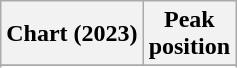<table class="wikitable sortable plainrowheaders" style="text-align:center">
<tr>
<th scope="col">Chart (2023)</th>
<th scope="col">Peak<br>position</th>
</tr>
<tr>
</tr>
<tr>
</tr>
</table>
